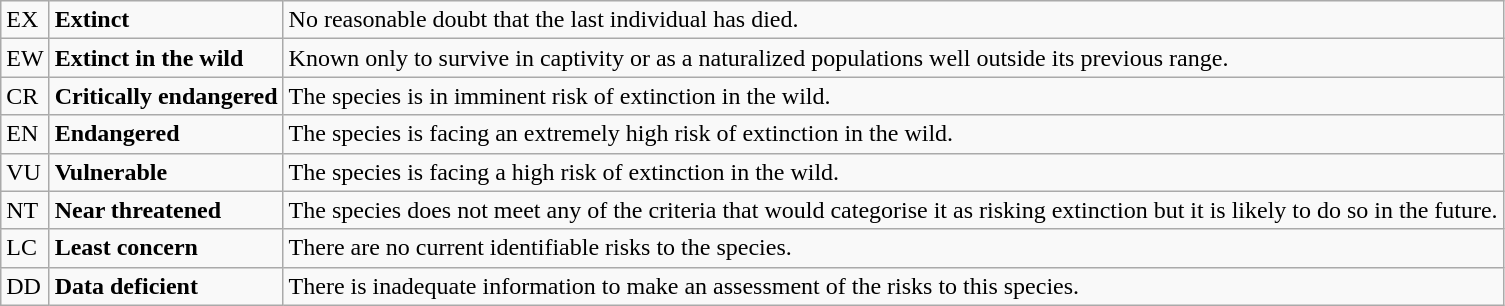<table class="wikitable" style="text-align:left">
<tr>
<td>EX</td>
<td><strong>Extinct</strong></td>
<td>No reasonable doubt that the last individual has died.</td>
</tr>
<tr>
<td>EW</td>
<td><strong>Extinct in the wild</strong></td>
<td>Known only to survive in captivity or as a naturalized populations well outside its previous range.</td>
</tr>
<tr>
<td>CR</td>
<td><strong>Critically endangered</strong></td>
<td>The species is in imminent risk of extinction in the wild.</td>
</tr>
<tr>
<td>EN</td>
<td><strong>Endangered</strong></td>
<td>The species is facing an extremely high risk of extinction in the wild.</td>
</tr>
<tr>
<td>VU</td>
<td><strong>Vulnerable</strong></td>
<td>The species is facing a high risk of extinction in the wild.</td>
</tr>
<tr>
<td>NT</td>
<td><strong>Near threatened</strong></td>
<td>The species does not meet any of the criteria that would categorise it as risking extinction but it is likely to do so in the future.</td>
</tr>
<tr>
<td>LC</td>
<td><strong>Least concern</strong></td>
<td>There are no current identifiable risks to the species.</td>
</tr>
<tr>
<td>DD</td>
<td><strong>Data deficient</strong></td>
<td>There is inadequate information to make an assessment of the risks to this species.</td>
</tr>
</table>
